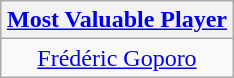<table class=wikitable style="text-align:center; margin:auto">
<tr>
<th><a href='#'>Most Valuable Player</a></th>
</tr>
<tr>
<td> <a href='#'>Frédéric Goporo</a></td>
</tr>
</table>
